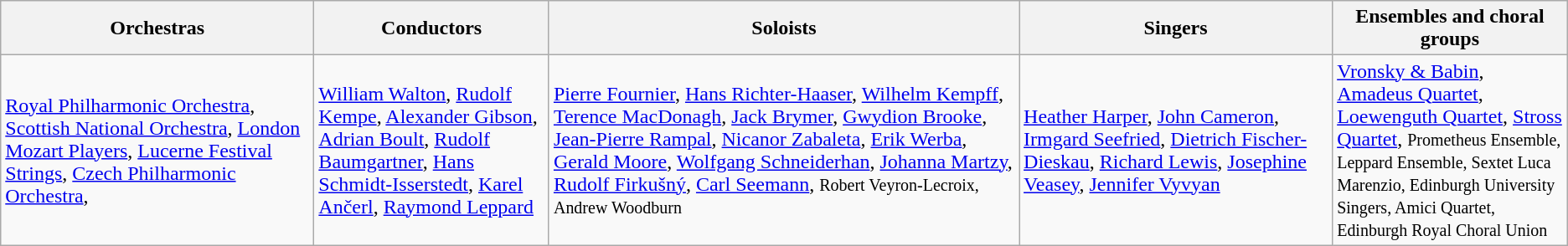<table class="wikitable toptextcells">
<tr class="hintergrundfarbe5">
<th style="width:20%;">Orchestras</th>
<th style="width:15%;">Conductors</th>
<th style="width:30%;">Soloists</th>
<th style="width:20%;">Singers</th>
<th style="width:15%;">Ensembles and choral groups</th>
</tr>
<tr>
<td><a href='#'>Royal Philharmonic Orchestra</a>, <a href='#'>Scottish National Orchestra</a>, <a href='#'>London Mozart Players</a>, <a href='#'>Lucerne Festival Strings</a>, <a href='#'>Czech Philharmonic Orchestra</a>,</td>
<td><a href='#'>William Walton</a>, <a href='#'>Rudolf Kempe</a>, <a href='#'>Alexander Gibson</a>, <a href='#'>Adrian Boult</a>, <a href='#'>Rudolf Baumgartner</a>, <a href='#'>Hans Schmidt-Isserstedt</a>, <a href='#'>Karel Ančerl</a>, <a href='#'>Raymond Leppard</a></td>
<td><a href='#'>Pierre Fournier</a>, <a href='#'>Hans Richter-Haaser</a>, <a href='#'>Wilhelm Kempff</a>, <a href='#'>Terence MacDonagh</a>, <a href='#'>Jack Brymer</a>, <a href='#'>Gwydion Brooke</a>, <a href='#'>Jean-Pierre Rampal</a>, <a href='#'>Nicanor Zabaleta</a>, <a href='#'>Erik Werba</a>, <a href='#'>Gerald Moore</a>, <a href='#'>Wolfgang Schneiderhan</a>, <a href='#'>Johanna Martzy</a>, <a href='#'>Rudolf Firkušný</a>, <a href='#'>Carl Seemann</a>, <small>Robert Veyron-Lecroix, Andrew Woodburn</small></td>
<td><a href='#'>Heather Harper</a>, <a href='#'>John Cameron</a>, <a href='#'>Irmgard Seefried</a>, <a href='#'>Dietrich Fischer-Dieskau</a>, <a href='#'>Richard Lewis</a>, <a href='#'>Josephine Veasey</a>, <a href='#'>Jennifer Vyvyan</a></td>
<td><a href='#'>Vronsky & Babin</a>, <a href='#'>Amadeus Quartet</a>, <a href='#'>Loewenguth Quartet</a>, <a href='#'>Stross Quartet</a>, <small>Prometheus Ensemble, Leppard Ensemble, Sextet Luca Marenzio, Edinburgh University Singers, Amici Quartet, Edinburgh Royal Choral Union</small></td>
</tr>
</table>
